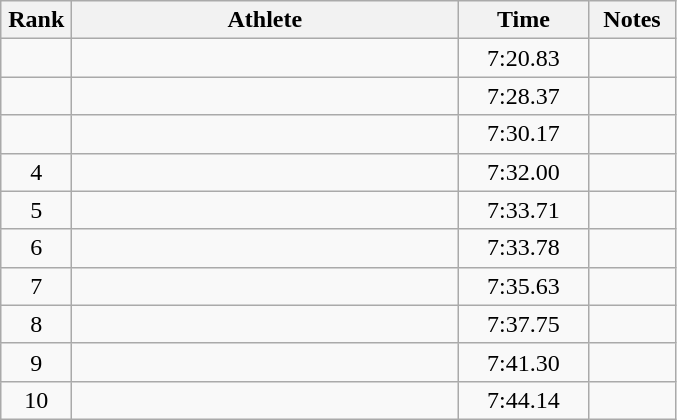<table class=wikitable style="text-align:center">
<tr>
<th width=40>Rank</th>
<th width=250>Athlete</th>
<th width=80>Time</th>
<th width=50>Notes</th>
</tr>
<tr>
<td></td>
<td align=left></td>
<td>7:20.83</td>
<td></td>
</tr>
<tr>
<td></td>
<td align=left></td>
<td>7:28.37</td>
<td></td>
</tr>
<tr>
<td></td>
<td align=left></td>
<td>7:30.17</td>
<td></td>
</tr>
<tr>
<td>4</td>
<td align=left></td>
<td>7:32.00</td>
<td></td>
</tr>
<tr>
<td>5</td>
<td align=left></td>
<td>7:33.71</td>
<td></td>
</tr>
<tr>
<td>6</td>
<td align=left></td>
<td>7:33.78</td>
<td></td>
</tr>
<tr>
<td>7</td>
<td align=left></td>
<td>7:35.63</td>
<td></td>
</tr>
<tr>
<td>8</td>
<td align=left></td>
<td>7:37.75</td>
<td></td>
</tr>
<tr>
<td>9</td>
<td align=left></td>
<td>7:41.30</td>
<td></td>
</tr>
<tr>
<td>10</td>
<td align=left></td>
<td>7:44.14</td>
<td></td>
</tr>
</table>
